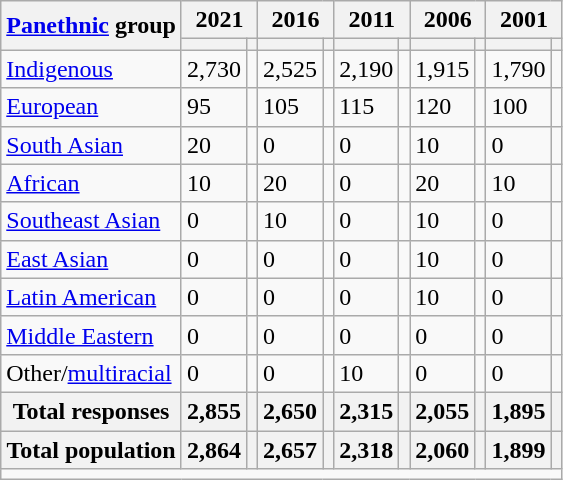<table class="wikitable collapsible sortable">
<tr>
<th rowspan="2"><a href='#'>Panethnic</a> group</th>
<th colspan="2">2021</th>
<th colspan="2">2016</th>
<th colspan="2">2011</th>
<th colspan="2">2006</th>
<th colspan="2">2001</th>
</tr>
<tr>
<th><a href='#'></a></th>
<th></th>
<th></th>
<th></th>
<th></th>
<th></th>
<th></th>
<th></th>
<th></th>
<th></th>
</tr>
<tr>
<td><a href='#'>Indigenous</a></td>
<td>2,730</td>
<td></td>
<td>2,525</td>
<td></td>
<td>2,190</td>
<td></td>
<td>1,915</td>
<td></td>
<td>1,790</td>
<td></td>
</tr>
<tr>
<td><a href='#'>European</a></td>
<td>95</td>
<td></td>
<td>105</td>
<td></td>
<td>115</td>
<td></td>
<td>120</td>
<td></td>
<td>100</td>
<td></td>
</tr>
<tr>
<td><a href='#'>South Asian</a></td>
<td>20</td>
<td></td>
<td>0</td>
<td></td>
<td>0</td>
<td></td>
<td>10</td>
<td></td>
<td>0</td>
<td></td>
</tr>
<tr>
<td><a href='#'>African</a></td>
<td>10</td>
<td></td>
<td>20</td>
<td></td>
<td>0</td>
<td></td>
<td>20</td>
<td></td>
<td>10</td>
<td></td>
</tr>
<tr>
<td><a href='#'>Southeast Asian</a></td>
<td>0</td>
<td></td>
<td>10</td>
<td></td>
<td>0</td>
<td></td>
<td>10</td>
<td></td>
<td>0</td>
<td></td>
</tr>
<tr>
<td><a href='#'>East Asian</a></td>
<td>0</td>
<td></td>
<td>0</td>
<td></td>
<td>0</td>
<td></td>
<td>10</td>
<td></td>
<td>0</td>
<td></td>
</tr>
<tr>
<td><a href='#'>Latin American</a></td>
<td>0</td>
<td></td>
<td>0</td>
<td></td>
<td>0</td>
<td></td>
<td>10</td>
<td></td>
<td>0</td>
<td></td>
</tr>
<tr>
<td><a href='#'>Middle Eastern</a></td>
<td>0</td>
<td></td>
<td>0</td>
<td></td>
<td>0</td>
<td></td>
<td>0</td>
<td></td>
<td>0</td>
<td></td>
</tr>
<tr>
<td>Other/<a href='#'>multiracial</a></td>
<td>0</td>
<td></td>
<td>0</td>
<td></td>
<td>10</td>
<td></td>
<td>0</td>
<td></td>
<td>0</td>
<td></td>
</tr>
<tr>
<th>Total responses</th>
<th>2,855</th>
<th></th>
<th>2,650</th>
<th></th>
<th>2,315</th>
<th></th>
<th>2,055</th>
<th></th>
<th>1,895</th>
<th></th>
</tr>
<tr class="sortbottom">
<th>Total population</th>
<th>2,864</th>
<th></th>
<th>2,657</th>
<th></th>
<th>2,318</th>
<th></th>
<th>2,060</th>
<th></th>
<th>1,899</th>
<th></th>
</tr>
<tr class="sortbottom">
<td colspan="11"></td>
</tr>
</table>
